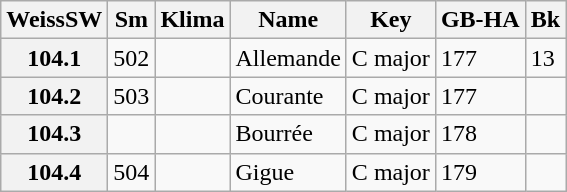<table border="1" class="wikitable sortable">
<tr>
<th data-sort-type="number">WeissSW</th>
<th>Sm</th>
<th>Klima</th>
<th class="unsortable">Name</th>
<th class="unsortable">Key</th>
<th>GB-HA</th>
<th>Bk</th>
</tr>
<tr>
<th data-sort-value="1">104.1</th>
<td>502</td>
<td></td>
<td>Allemande</td>
<td>C major</td>
<td>177</td>
<td>13</td>
</tr>
<tr>
<th data-sort-value="2">104.2</th>
<td>503</td>
<td></td>
<td>Courante</td>
<td>C major</td>
<td>177</td>
<td></td>
</tr>
<tr>
<th data-sort-value="3">104.3</th>
<td></td>
<td></td>
<td>Bourrée</td>
<td>C major</td>
<td>178</td>
<td></td>
</tr>
<tr>
<th data-sort-value="4">104.4</th>
<td>504</td>
<td></td>
<td>Gigue</td>
<td>C major</td>
<td>179</td>
<td></td>
</tr>
</table>
